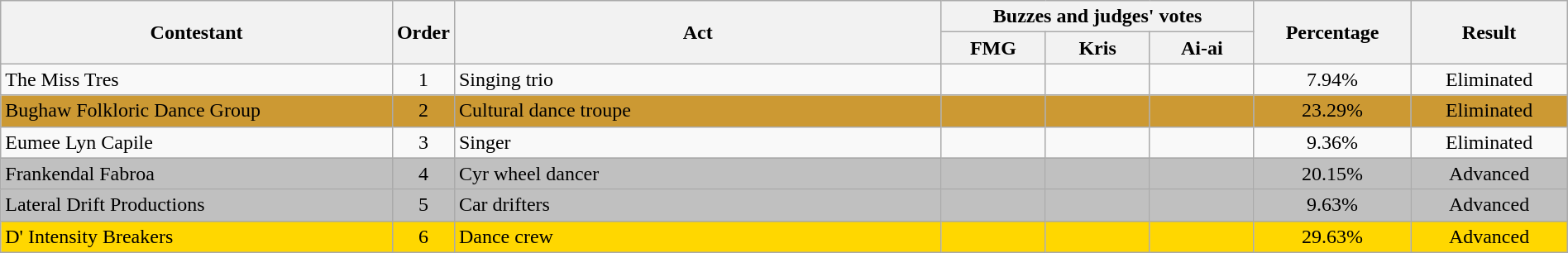<table class="wikitable" style="text-align:center; width:100%;">
<tr>
<th rowspan="2" style="width:25%;">Contestant</th>
<th rowspan="2" style="width:03%;">Order</th>
<th rowspan="2">Act</th>
<th colspan="3" style="width:20%;">Buzzes and judges' votes</th>
<th rowspan="2" style="width:10%;">Percentage</th>
<th rowspan="2" style="width:10%;">Result</th>
</tr>
<tr>
<th style="width:06.66%;">FMG</th>
<th style="width:06.66%;">Kris</th>
<th style="width:06.66%;">Ai-ai</th>
</tr>
<tr>
<td scope="row" style="text-align:left;">The Miss Tres</td>
<td>1</td>
<td scope="row" style="text-align:left;">Singing trio</td>
<td></td>
<td></td>
<td></td>
<td>7.94%</td>
<td>Eliminated</td>
</tr>
<tr bgcolor="#CC9933">
<td scope="row" style="text-align:left;">Bughaw Folkloric Dance Group</td>
<td>2</td>
<td scope="row" style="text-align:left;">Cultural dance troupe</td>
<td></td>
<td></td>
<td></td>
<td>23.29%</td>
<td>Eliminated</td>
</tr>
<tr>
<td scope="row" style="text-align:left;">Eumee Lyn Capile</td>
<td>3</td>
<td scope="row" style="text-align:left;">Singer</td>
<td></td>
<td></td>
<td></td>
<td>9.36%</td>
<td>Eliminated</td>
</tr>
<tr bgcolor="silver">
<td scope="row" style="text-align:left;">Frankendal Fabroa</td>
<td>4</td>
<td scope="row" style="text-align:left;">Cyr wheel dancer</td>
<td></td>
<td></td>
<td></td>
<td>20.15%</td>
<td>Advanced</td>
</tr>
<tr bgcolor="silver">
<td scope="row" style="text-align:left;">Lateral Drift Productions</td>
<td>5</td>
<td scope="row" style="text-align:left;">Car drifters</td>
<td></td>
<td></td>
<td></td>
<td>9.63%</td>
<td>Advanced</td>
</tr>
<tr bgcolor="gold">
<td scope="row" style="text-align:left;">D' Intensity Breakers</td>
<td>6</td>
<td scope="row" style="text-align:left;">Dance crew</td>
<td></td>
<td></td>
<td></td>
<td>29.63%</td>
<td>Advanced</td>
</tr>
</table>
